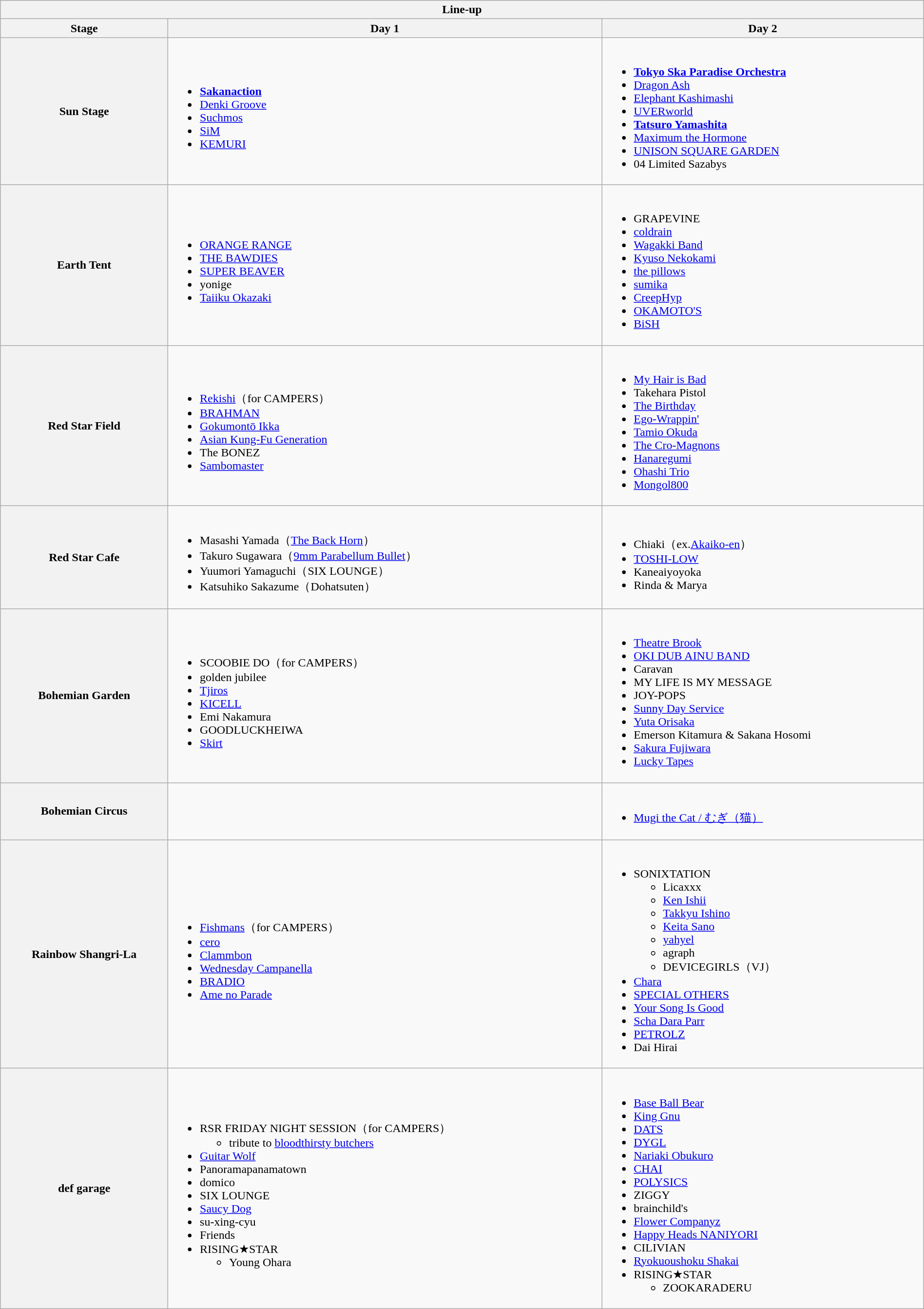<table class="wikitable collapsible collapsed" style="clear:none; margin:0 auto; padding:0 auto;width:100%">
<tr>
<th colspan="3">Line-up</th>
</tr>
<tr>
<th>Stage</th>
<th>Day 1</th>
<th>Day 2</th>
</tr>
<tr>
<th>Sun Stage</th>
<td><br><ul><li><strong><a href='#'>Sakanaction</a></strong></li><li><a href='#'>Denki Groove</a></li><li><a href='#'>Suchmos</a></li><li><a href='#'>SiM</a></li><li><a href='#'>KEMURI</a></li></ul></td>
<td><br><ul><li><strong><a href='#'>Tokyo Ska Paradise Orchestra</a></strong></li><li><a href='#'>Dragon Ash</a></li><li><a href='#'>Elephant Kashimashi</a></li><li><a href='#'>UVERworld</a></li><li><strong><a href='#'>Tatsuro Yamashita</a></strong></li><li><a href='#'>Maximum the Hormone</a></li><li><a href='#'>UNISON SQUARE GARDEN</a></li><li>04 Limited Sazabys</li></ul></td>
</tr>
<tr>
<th>Earth Tent</th>
<td><br><ul><li><a href='#'>ORANGE RANGE</a></li><li><a href='#'>THE BAWDIES</a></li><li><a href='#'>SUPER BEAVER</a></li><li>yonige</li><li><a href='#'>Taiiku Okazaki</a></li></ul></td>
<td><br><ul><li>GRAPEVINE</li><li><a href='#'>coldrain</a></li><li><a href='#'>Wagakki Band</a></li><li><a href='#'>Kyuso Nekokami</a></li><li><a href='#'>the pillows</a></li><li><a href='#'>sumika</a></li><li><a href='#'>CreepHyp</a></li><li><a href='#'>OKAMOTO'S</a></li><li><a href='#'>BiSH</a></li></ul></td>
</tr>
<tr>
<th>Red Star Field</th>
<td><br><ul><li><a href='#'>Rekishi</a>（for CAMPERS）</li><li><a href='#'>BRAHMAN</a></li><li><a href='#'>Gokumontō Ikka</a></li><li><a href='#'>Asian Kung-Fu Generation</a></li><li>The BONEZ</li><li><a href='#'>Sambomaster</a></li></ul></td>
<td><br><ul><li><a href='#'>My Hair is Bad</a></li><li>Takehara Pistol</li><li><a href='#'>The Birthday</a></li><li><a href='#'>Ego-Wrappin'</a></li><li><a href='#'>Tamio Okuda</a></li><li><a href='#'>The Cro-Magnons</a></li><li><a href='#'>Hanaregumi</a></li><li><a href='#'>Ohashi Trio</a></li><li><a href='#'>Mongol800</a></li></ul></td>
</tr>
<tr>
<th>Red Star Cafe</th>
<td><br><ul><li>Masashi Yamada（<a href='#'>The Back Horn</a>）</li><li>Takuro Sugawara（<a href='#'>9mm Parabellum Bullet</a>）</li><li>Yuumori Yamaguchi（SIX LOUNGE）</li><li>Katsuhiko Sakazume（Dohatsuten）</li></ul></td>
<td><br><ul><li>Chiaki（ex.<a href='#'>Akaiko-en</a>）</li><li><a href='#'>TOSHI-LOW</a></li><li>Kaneaiyoyoka</li><li>Rinda & Marya</li></ul></td>
</tr>
<tr>
<th>Bohemian Garden</th>
<td><br><ul><li>SCOOBIE DO（for CAMPERS）</li><li>golden jubilee</li><li><a href='#'>Tjiros</a></li><li><a href='#'>KICELL</a></li><li>Emi Nakamura</li><li>GOODLUCKHEIWA</li><li><a href='#'>Skirt</a></li></ul></td>
<td><br><ul><li><a href='#'>Theatre Brook</a></li><li><a href='#'>OKI DUB AINU BAND</a></li><li>Caravan</li><li>MY LIFE IS MY MESSAGE</li><li>JOY-POPS</li><li><a href='#'>Sunny Day Service</a></li><li><a href='#'>Yuta Orisaka</a></li><li>Emerson Kitamura & Sakana Hosomi</li><li><a href='#'>Sakura Fujiwara</a></li><li><a href='#'>Lucky Tapes</a></li></ul></td>
</tr>
<tr>
<th>Bohemian Circus</th>
<td></td>
<td><br><ul><li><a href='#'>Mugi the Cat / むぎ（猫）</a></li></ul></td>
</tr>
<tr>
<th>Rainbow Shangri-La</th>
<td><br><ul><li><a href='#'>Fishmans</a>（for CAMPERS）</li><li><a href='#'>cero</a></li><li><a href='#'>Clammbon</a></li><li><a href='#'>Wednesday Campanella</a></li><li><a href='#'>BRADIO</a></li><li><a href='#'>Ame no Parade</a></li></ul></td>
<td><br><ul><li>SONIXTATION<ul><li>Licaxxx</li><li><a href='#'>Ken Ishii</a></li><li><a href='#'>Takkyu Ishino</a></li><li><a href='#'>Keita Sano</a></li><li><a href='#'>yahyel</a></li><li>agraph</li><li>DEVICEGIRLS（VJ）</li></ul></li><li><a href='#'>Chara</a></li><li><a href='#'>SPECIAL OTHERS</a></li><li><a href='#'>Your Song Is Good</a></li><li><a href='#'>Scha Dara Parr</a></li><li><a href='#'>PETROLZ</a></li><li>Dai Hirai</li></ul></td>
</tr>
<tr>
<th>def garage</th>
<td><br><ul><li>RSR FRIDAY NIGHT SESSION（for CAMPERS）<ul><li>tribute to <a href='#'>bloodthirsty butchers</a></li></ul></li><li><a href='#'>Guitar Wolf</a></li><li>Panoramapanamatown</li><li>domico</li><li>SIX LOUNGE</li><li><a href='#'>Saucy Dog</a></li><li>su-xing-cyu</li><li>Friends</li><li>RISING★STAR<ul><li>Young Ohara</li></ul></li></ul></td>
<td><br><ul><li><a href='#'>Base Ball Bear</a></li><li><a href='#'>King Gnu</a></li><li><a href='#'>DATS</a></li><li><a href='#'>DYGL</a></li><li><a href='#'>Nariaki Obukuro</a></li><li><a href='#'>CHAI</a></li><li><a href='#'>POLYSICS</a></li><li>ZIGGY</li><li>brainchild's</li><li><a href='#'>Flower Companyz</a></li><li><a href='#'>Happy Heads NANIYORI</a></li><li>CILIVIAN</li><li><a href='#'>Ryokuoushoku Shakai</a></li><li>RISING★STAR<ul><li>ZOOKARADERU</li></ul></li></ul></td>
</tr>
</table>
